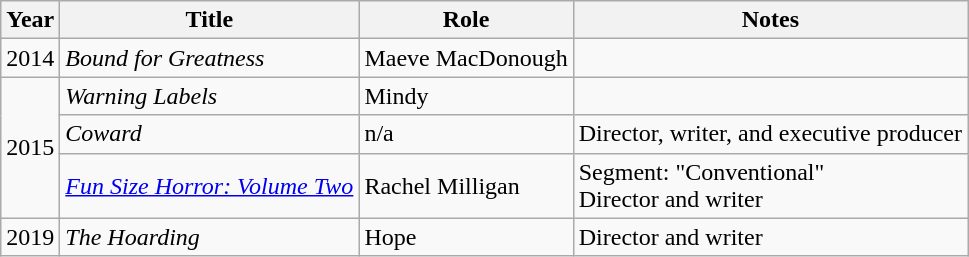<table class="wikitable sortable">
<tr>
<th>Year</th>
<th>Title</th>
<th>Role</th>
<th class="unsortable">Notes</th>
</tr>
<tr>
<td>2014</td>
<td><em>Bound for Greatness</em></td>
<td>Maeve MacDonough</td>
<td></td>
</tr>
<tr>
<td rowspan=3>2015</td>
<td><em>Warning Labels</em></td>
<td>Mindy</td>
<td></td>
</tr>
<tr>
<td><em>Coward</em></td>
<td>n/a</td>
<td>Director, writer, and executive producer</td>
</tr>
<tr>
<td><em><a href='#'>Fun Size Horror: Volume Two</a></em></td>
<td>Rachel Milligan</td>
<td>Segment: "Conventional"<br>Director and writer</td>
</tr>
<tr>
<td>2019</td>
<td><em>The Hoarding</em></td>
<td>Hope</td>
<td>Director and writer</td>
</tr>
</table>
